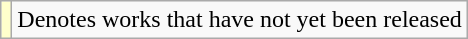<table class="wikitable">
<tr>
<td style="background:#FFFFCC;"></td>
<td>Denotes works that have not yet been released</td>
</tr>
</table>
